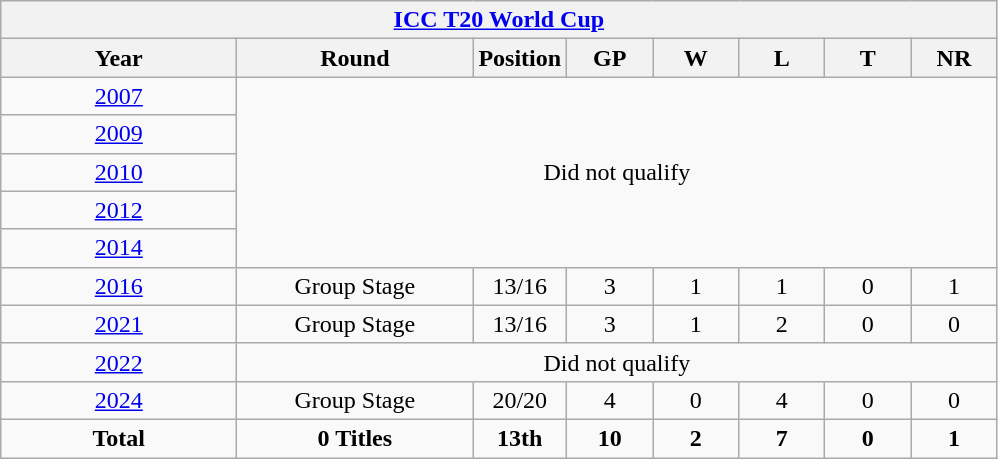<table class="wikitable" style="text-align: center;">
<tr>
<th colspan=9><a href='#'>ICC T20 World Cup</a></th>
</tr>
<tr>
<th width=150>Year</th>
<th width=150>Round</th>
<th width=50>Position</th>
<th width=50>GP</th>
<th width=50>W</th>
<th width=50>L</th>
<th width=50>T</th>
<th width=50>NR</th>
</tr>
<tr>
<td> <a href='#'>2007</a></td>
<td colspan="7" rowspan="5">Did not qualify</td>
</tr>
<tr>
<td> <a href='#'>2009</a></td>
</tr>
<tr>
<td> <a href='#'>2010</a></td>
</tr>
<tr>
<td> <a href='#'>2012</a></td>
</tr>
<tr>
<td> <a href='#'>2014</a></td>
</tr>
<tr>
<td> <a href='#'>2016</a></td>
<td>Group Stage</td>
<td>13/16</td>
<td>3</td>
<td>1</td>
<td>1</td>
<td>0</td>
<td>1</td>
</tr>
<tr>
<td> <a href='#'>2021</a></td>
<td>Group Stage</td>
<td>13/16</td>
<td>3</td>
<td>1</td>
<td>2</td>
<td>0</td>
<td>0</td>
</tr>
<tr>
<td> <a href='#'>2022</a></td>
<td colspan="7">Did not qualify</td>
</tr>
<tr>
<td> <a href='#'>2024</a></td>
<td>Group Stage</td>
<td>20/20</td>
<td>4</td>
<td>0</td>
<td>4</td>
<td>0</td>
<td>0</td>
</tr>
<tr>
<td><strong>Total</strong></td>
<td><strong>0 Titles</strong></td>
<td><strong>13th</strong></td>
<td><strong>10</strong></td>
<td><strong>2</strong></td>
<td><strong>7</strong></td>
<td><strong>0</strong></td>
<td><strong>1</strong></td>
</tr>
</table>
